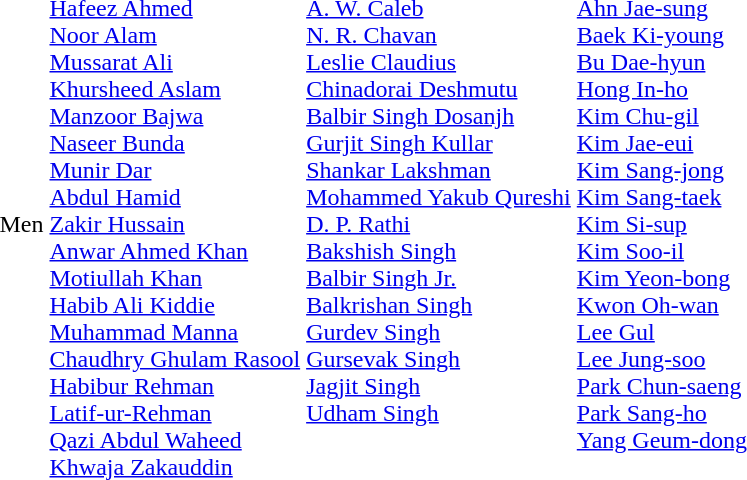<table>
<tr>
<td>Men<br></td>
<td><br><a href='#'>Hafeez Ahmed</a><br><a href='#'>Noor Alam</a><br><a href='#'>Mussarat Ali</a><br><a href='#'>Khursheed Aslam</a><br><a href='#'>Manzoor Bajwa</a><br><a href='#'>Naseer Bunda</a><br><a href='#'>Munir Dar</a><br><a href='#'>Abdul Hamid</a><br><a href='#'>Zakir Hussain</a><br><a href='#'>Anwar Ahmed Khan</a><br><a href='#'>Motiullah Khan</a><br><a href='#'>Habib Ali Kiddie</a><br><a href='#'>Muhammad Manna</a><br><a href='#'>Chaudhry Ghulam Rasool</a><br><a href='#'>Habibur Rehman</a><br><a href='#'>Latif-ur-Rehman</a><br><a href='#'>Qazi Abdul Waheed</a><br><a href='#'>Khwaja Zakauddin</a></td>
<td valign=top><br><a href='#'>A. W. Caleb</a><br><a href='#'>N. R. Chavan</a><br><a href='#'>Leslie Claudius</a><br><a href='#'>Chinadorai Deshmutu</a><br><a href='#'>Balbir Singh Dosanjh</a><br><a href='#'>Gurjit Singh Kullar</a><br><a href='#'>Shankar Lakshman</a><br><a href='#'>Mohammed Yakub Qureshi</a><br><a href='#'>D. P. Rathi</a><br><a href='#'>Bakshish Singh</a><br><a href='#'>Balbir Singh Jr.</a><br><a href='#'>Balkrishan Singh</a><br><a href='#'>Gurdev Singh</a><br><a href='#'>Gursevak Singh</a><br><a href='#'>Jagjit Singh</a><br><a href='#'>Udham Singh</a></td>
<td valign=top><br><a href='#'>Ahn Jae-sung</a><br><a href='#'>Baek Ki-young</a><br><a href='#'>Bu Dae-hyun</a><br><a href='#'>Hong In-ho</a><br><a href='#'>Kim Chu-gil</a><br><a href='#'>Kim Jae-eui</a><br><a href='#'>Kim Sang-jong</a><br><a href='#'>Kim Sang-taek</a><br><a href='#'>Kim Si-sup</a><br><a href='#'>Kim Soo-il</a><br><a href='#'>Kim Yeon-bong</a><br><a href='#'>Kwon Oh-wan</a><br><a href='#'>Lee Gul</a><br><a href='#'>Lee Jung-soo</a><br><a href='#'>Park Chun-saeng</a><br><a href='#'>Park Sang-ho</a><br><a href='#'>Yang Geum-dong</a></td>
</tr>
</table>
